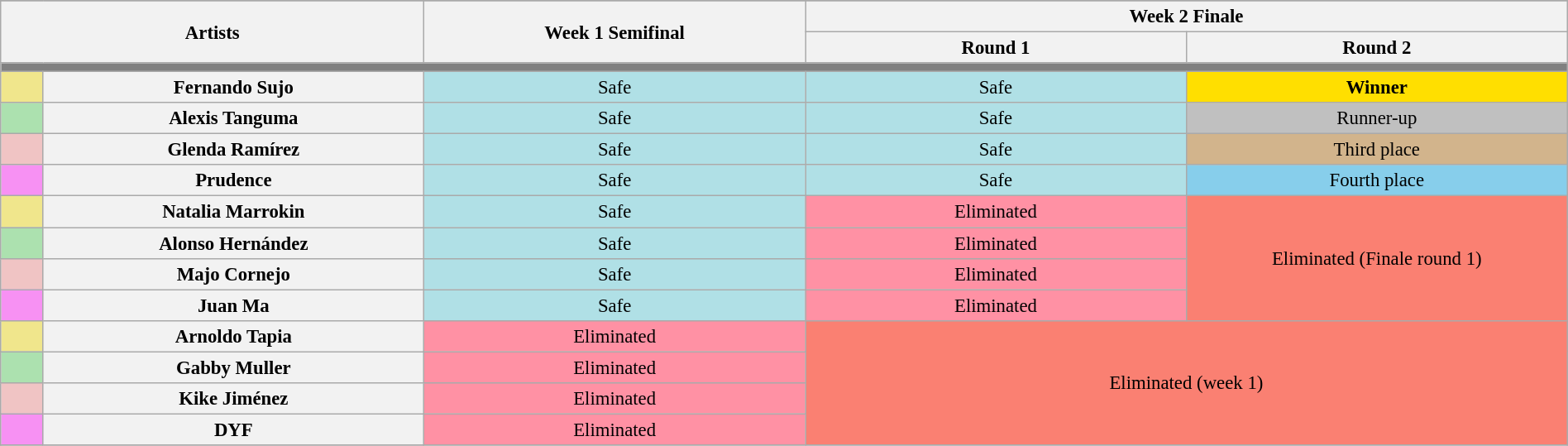<table class="wikitable" style="text-align:center; font-size:95%; width:100%">
<tr>
</tr>
<tr>
<th rowspan="2" colspan="2">Artists</th>
<th rowspan="2" style="width:18%;">Week 1 Semifinal</th>
<th colspan="2">Week 2 Finale</th>
</tr>
<tr>
<th style="width:18%;">Round 1</th>
<th style="width:18%;">Round 2</th>
</tr>
<tr>
<th colspan="5" style="background:gray;"></th>
</tr>
<tr>
<th style="background:khaki;"></th>
<th>Fernando Sujo</th>
<td style="background:#b0e0e6">Safe</td>
<td style="background:#b0e0e6">Safe</td>
<td style="background:#FFDF00"><strong>Winner</strong></td>
</tr>
<tr>
<th style="background:#ace1af; width:2%;"></th>
<th style="width:18%;">Alexis Tanguma</th>
<td style="background:#b0e0e6">Safe</td>
<td style="background:#b0e0e6">Safe</td>
<td style="background:silver">Runner-up</td>
</tr>
<tr>
<th style="background:#f0c4c4;"></th>
<th>Glenda Ramírez</th>
<td style="background:#b0e0e6">Safe</td>
<td style="background:#b0e0e6">Safe</td>
<td style="background:tan">Third place</td>
</tr>
<tr>
<th style="background:#f791f3;"></th>
<th>Prudence</th>
<td style="background:#b0e0e6">Safe</td>
<td style="background:#b0e0e6">Safe</td>
<td style="background:skyblue">Fourth place</td>
</tr>
<tr>
<th style="background:khaki;"></th>
<th>Natalia Marrokin</th>
<td style="background:#b0e0e6">Safe</td>
<td style="background:#FF91A4;">Eliminated</td>
<td rowspan="4" style="background:salmon;">Eliminated (Finale round 1)</td>
</tr>
<tr>
<th style="background:#ace1af;"></th>
<th>Alonso Hernández</th>
<td style="background:#b0e0e6">Safe</td>
<td style="background:#FF91A4;">Eliminated</td>
</tr>
<tr>
<td style="background:#f0c4c4;"></td>
<th>Majo Cornejo</th>
<td style="background:#b0e0e6">Safe</td>
<td style="background:#FF91A4;">Eliminated</td>
</tr>
<tr>
<td style="background:#f791f3;"></td>
<th>Juan Ma</th>
<td style="background:#b0e0e6">Safe</td>
<td style="background:#FF91A4;">Eliminated</td>
</tr>
<tr>
<th style="background:khaki;"></th>
<th>Arnoldo Tapia</th>
<td style="background:#FF91A4;">Eliminated</td>
<td colspan="2" rowspan="4" style="background:salmon;">Eliminated (week 1)</td>
</tr>
<tr>
<th style="background:#ace1af;"></th>
<th>Gabby Muller</th>
<td style="background:#FF91A4;">Eliminated</td>
</tr>
<tr>
<th style="background:#f0c4c4;"></th>
<th>Kike Jiménez</th>
<td style="background:#FF91A4;">Eliminated</td>
</tr>
<tr>
<th style="background:#f791f3;"></th>
<th>DYF</th>
<td style="background:#FF91A4;">Eliminated</td>
</tr>
<tr>
</tr>
</table>
